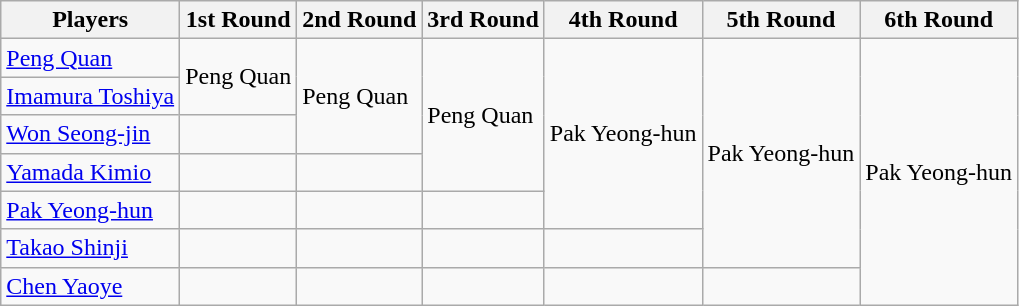<table class="wikitable">
<tr>
<th>Players</th>
<th>1st Round</th>
<th>2nd Round</th>
<th>3rd Round</th>
<th>4th Round</th>
<th>5th Round</th>
<th>6th Round</th>
</tr>
<tr>
<td> <a href='#'>Peng Quan</a></td>
<td rowspan="2" valign="center">Peng Quan</td>
<td rowspan="3" valign="center">Peng Quan</td>
<td rowspan="4" valign="center">Peng Quan</td>
<td rowspan="5" valign="center">Pak Yeong-hun</td>
<td rowspan="6" valign="center">Pak Yeong-hun</td>
<td rowspan="7" valign="center">Pak Yeong-hun</td>
</tr>
<tr>
<td> <a href='#'>Imamura Toshiya</a></td>
</tr>
<tr>
<td> <a href='#'>Won Seong-jin</a></td>
<td></td>
</tr>
<tr>
<td> <a href='#'>Yamada Kimio</a></td>
<td></td>
<td></td>
</tr>
<tr>
<td> <a href='#'>Pak Yeong-hun</a></td>
<td></td>
<td></td>
<td></td>
</tr>
<tr>
<td> <a href='#'>Takao Shinji</a></td>
<td></td>
<td></td>
<td></td>
<td></td>
</tr>
<tr>
<td> <a href='#'>Chen Yaoye</a></td>
<td></td>
<td></td>
<td></td>
<td></td>
<td></td>
</tr>
</table>
